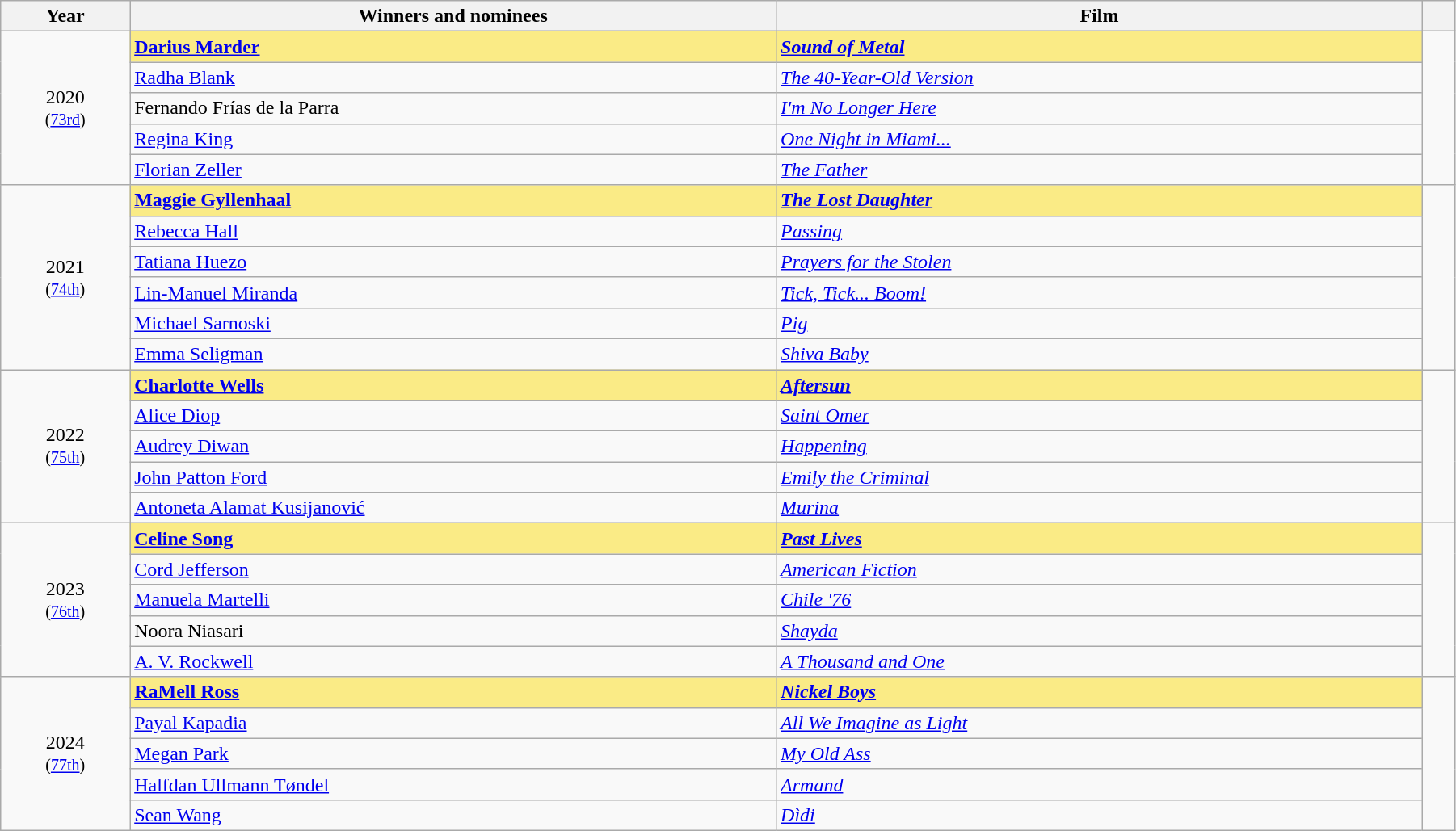<table class="wikitable" width="95%" cellpadding="5">
<tr>
<th width="8%">Year</th>
<th width="40%">Winners and nominees</th>
<th width="40%">Film</th>
<th width="2%"></th>
</tr>
<tr>
<td rowspan="5" style="text-align:center;">2020<br><small>(<a href='#'>73rd</a>)</small></td>
<td style="background:#FAEB86;"><strong><a href='#'>Darius Marder</a></strong></td>
<td style="background:#FAEB86;"><strong><em><a href='#'>Sound of Metal</a></em></strong></td>
<td rowspan="5" style="text-align:center;"></td>
</tr>
<tr>
<td><a href='#'>Radha Blank</a></td>
<td><em><a href='#'>The 40-Year-Old Version</a></em></td>
</tr>
<tr>
<td>Fernando Frías de la Parra</td>
<td><em><a href='#'>I'm No Longer Here</a></em></td>
</tr>
<tr>
<td><a href='#'>Regina King</a></td>
<td><em><a href='#'>One Night in Miami...</a></em></td>
</tr>
<tr>
<td><a href='#'>Florian Zeller</a></td>
<td><em><a href='#'>The Father</a></em></td>
</tr>
<tr>
<td rowspan="6" style="text-align:center;">2021<br><small>(<a href='#'>74th</a>)</small></td>
<td style="background:#FAEB86;"><strong><a href='#'>Maggie Gyllenhaal</a></strong></td>
<td style="background:#FAEB86;"><strong><em><a href='#'>The Lost Daughter</a></em></strong></td>
<td rowspan="6" style="text-align:center;"></td>
</tr>
<tr>
<td><a href='#'>Rebecca Hall</a></td>
<td><em><a href='#'>Passing</a></em></td>
</tr>
<tr>
<td><a href='#'>Tatiana Huezo</a></td>
<td><em><a href='#'>Prayers for the Stolen</a></em></td>
</tr>
<tr>
<td><a href='#'>Lin-Manuel Miranda</a></td>
<td><em><a href='#'>Tick, Tick... Boom!</a></em></td>
</tr>
<tr>
<td><a href='#'>Michael Sarnoski</a></td>
<td><em><a href='#'>Pig</a></em></td>
</tr>
<tr>
<td><a href='#'>Emma Seligman</a></td>
<td><em><a href='#'>Shiva Baby</a></em></td>
</tr>
<tr>
<td rowspan="5" style="text-align:center;">2022<br><small>(<a href='#'>75th</a>)</small></td>
<td style="background:#FAEB86;"><strong><a href='#'>Charlotte Wells</a></strong></td>
<td style="background:#FAEB86;"><strong><em><a href='#'>Aftersun</a></em></strong></td>
<td rowspan="5" style="text-align:center;"></td>
</tr>
<tr>
<td><a href='#'>Alice Diop</a></td>
<td><em><a href='#'>Saint Omer</a></em></td>
</tr>
<tr>
<td><a href='#'>Audrey Diwan</a></td>
<td><em><a href='#'>Happening</a></em></td>
</tr>
<tr>
<td><a href='#'>John Patton Ford</a></td>
<td><em><a href='#'>Emily the Criminal</a></em></td>
</tr>
<tr>
<td><a href='#'>Antoneta Alamat Kusijanović</a></td>
<td><em><a href='#'>Murina</a></em></td>
</tr>
<tr>
<td rowspan="5" style="text-align:center;">2023<br><small>(<a href='#'>76th</a>)</small></td>
<td style="background:#FAEB86;"><strong><a href='#'>Celine Song</a></strong></td>
<td style="background:#FAEB86;"><strong><em><a href='#'>Past Lives</a></em></strong></td>
<td rowspan="5" style="text-align:center;"></td>
</tr>
<tr>
<td><a href='#'>Cord Jefferson</a></td>
<td><em><a href='#'>American Fiction</a></em></td>
</tr>
<tr>
<td><a href='#'>Manuela Martelli</a></td>
<td><em><a href='#'>Chile '76</a></em></td>
</tr>
<tr>
<td>Noora Niasari</td>
<td><em><a href='#'>Shayda</a></em></td>
</tr>
<tr>
<td><a href='#'>A. V. Rockwell</a></td>
<td><em><a href='#'>A Thousand and One</a></em></td>
</tr>
<tr>
<td rowspan="5" style="text-align:center;">2024<br><small>(<a href='#'>77th</a>)</small></td>
<td style="background:#FAEB86;"><strong><a href='#'>RaMell Ross</a></strong></td>
<td style="background:#FAEB86;"><strong><em><a href='#'>Nickel Boys</a></em></strong></td>
<td rowspan="5" style="text-align:center;"></td>
</tr>
<tr>
<td><a href='#'>Payal Kapadia</a></td>
<td><em><a href='#'>All We Imagine as Light</a></em></td>
</tr>
<tr>
<td><a href='#'>Megan Park</a></td>
<td><em><a href='#'>My Old Ass</a></em></td>
</tr>
<tr>
<td><a href='#'>Halfdan Ullmann Tøndel</a></td>
<td><em><a href='#'>Armand</a></em></td>
</tr>
<tr>
<td><a href='#'>Sean Wang</a></td>
<td><em><a href='#'>Dìdi</a></em></td>
</tr>
</table>
